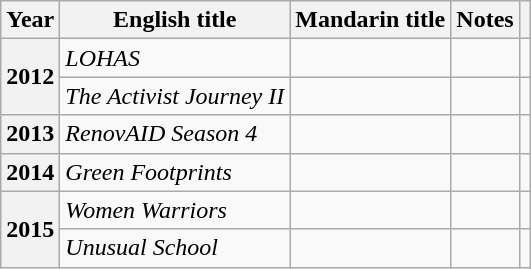<table class="wikitable sortable plainrowheaders">
<tr>
<th scope="col">Year</th>
<th scope="col">English title</th>
<th scope="col">Mandarin title</th>
<th scope="col" class="unsortable">Notes</th>
<th scope="col" class="unsortable"></th>
</tr>
<tr>
<th scope="row" rowspan="2">2012</th>
<td><em>LOHAS</em></td>
<td></td>
<td></td>
<td></td>
</tr>
<tr>
<td><em>The Activist Journey II</em></td>
<td></td>
<td></td>
<td></td>
</tr>
<tr>
<th scope="row">2013</th>
<td><em>RenovAID Season 4</em></td>
<td></td>
<td></td>
<td></td>
</tr>
<tr>
<th scope="row">2014</th>
<td><em>Green Footprints</em></td>
<td></td>
<td></td>
<td></td>
</tr>
<tr>
<th scope="row" rowspan="2">2015</th>
<td><em>Women Warriors</em></td>
<td></td>
<td></td>
<td></td>
</tr>
<tr>
<td><em>Unusual School</em></td>
<td></td>
<td></td>
<td></td>
</tr>
</table>
